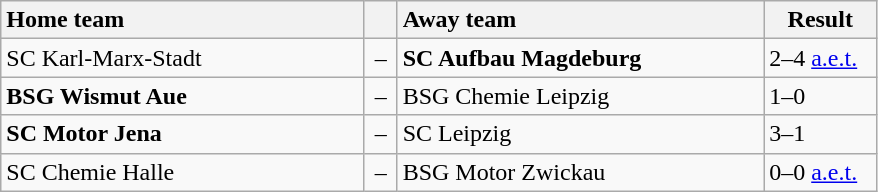<table class="wikitable" style="width:585px;">
<tr>
<th style="width:250px; text-align:left;">Home team</th>
<th style="width:15px;"></th>
<th style="width:250px; text-align:left;">Away team</th>
<th style="width:70px;" align="center;">Result</th>
</tr>
<tr>
<td>SC Karl-Marx-Stadt</td>
<td style="text-align:center;">–</td>
<td><strong>SC Aufbau Magdeburg</strong></td>
<td>2–4 <a href='#'>a.e.t.</a></td>
</tr>
<tr>
<td><strong>BSG Wismut Aue</strong></td>
<td style="text-align:center;">–</td>
<td>BSG Chemie Leipzig</td>
<td>1–0</td>
</tr>
<tr>
<td><strong>SC Motor Jena</strong></td>
<td style="text-align:center;">–</td>
<td>SC Leipzig</td>
<td>3–1</td>
</tr>
<tr>
<td>SC Chemie Halle</td>
<td style="text-align:center;">–</td>
<td>BSG Motor Zwickau</td>
<td>0–0 <a href='#'>a.e.t.</a></td>
</tr>
</table>
